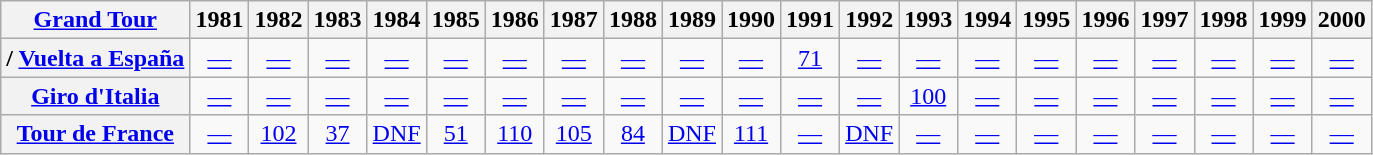<table class="wikitable plainrowheaders">
<tr>
<th scope="col"><a href='#'>Grand Tour</a></th>
<th scope="col">1981</th>
<th scope="col">1982</th>
<th scope="col">1983</th>
<th scope="col">1984</th>
<th scope="col">1985</th>
<th scope="col">1986</th>
<th scope="col">1987</th>
<th scope="col">1988</th>
<th scope="col">1989</th>
<th scope="col">1990</th>
<th scope="col">1991</th>
<th scope="col">1992</th>
<th scope="col">1993</th>
<th scope="col">1994</th>
<th scope="col">1995</th>
<th scope="col">1996</th>
<th scope="col">1997</th>
<th scope="col">1998</th>
<th scope="col">1999</th>
<th scope="col">2000</th>
</tr>
<tr style="text-align:center;">
<th scope="row">/ <a href='#'>Vuelta a España</a></th>
<td><a href='#'>—</a></td>
<td><a href='#'>—</a></td>
<td><a href='#'>—</a></td>
<td><a href='#'>—</a></td>
<td><a href='#'>—</a></td>
<td><a href='#'>—</a></td>
<td><a href='#'>—</a></td>
<td><a href='#'>—</a></td>
<td><a href='#'>—</a></td>
<td><a href='#'>—</a></td>
<td><a href='#'>71</a></td>
<td><a href='#'>—</a></td>
<td><a href='#'>—</a></td>
<td><a href='#'>—</a></td>
<td><a href='#'>—</a></td>
<td><a href='#'>—</a></td>
<td><a href='#'>—</a></td>
<td><a href='#'>—</a></td>
<td><a href='#'>—</a></td>
<td><a href='#'>—</a></td>
</tr>
<tr style="text-align:center;">
<th scope="row"> <a href='#'>Giro d'Italia</a></th>
<td><a href='#'>—</a></td>
<td><a href='#'>—</a></td>
<td><a href='#'>—</a></td>
<td><a href='#'>—</a></td>
<td><a href='#'>—</a></td>
<td><a href='#'>—</a></td>
<td><a href='#'>—</a></td>
<td><a href='#'>—</a></td>
<td><a href='#'>—</a></td>
<td><a href='#'>—</a></td>
<td><a href='#'>—</a></td>
<td><a href='#'>—</a></td>
<td><a href='#'>100</a></td>
<td><a href='#'>—</a></td>
<td><a href='#'>—</a></td>
<td><a href='#'>—</a></td>
<td><a href='#'>—</a></td>
<td><a href='#'>—</a></td>
<td><a href='#'>—</a></td>
<td><a href='#'>—</a></td>
</tr>
<tr style="text-align:center;">
<th scope="row"> <a href='#'>Tour de France</a></th>
<td><a href='#'>—</a></td>
<td><a href='#'>102</a></td>
<td><a href='#'>37</a></td>
<td><a href='#'>DNF</a></td>
<td><a href='#'>51</a></td>
<td><a href='#'>110</a></td>
<td><a href='#'>105</a></td>
<td><a href='#'>84</a></td>
<td><a href='#'>DNF</a></td>
<td><a href='#'>111</a></td>
<td><a href='#'>—</a></td>
<td><a href='#'>DNF</a></td>
<td><a href='#'>—</a></td>
<td><a href='#'>—</a></td>
<td><a href='#'>—</a></td>
<td><a href='#'>—</a></td>
<td><a href='#'>—</a></td>
<td><a href='#'>—</a></td>
<td><a href='#'>—</a></td>
<td><a href='#'>—</a></td>
</tr>
</table>
